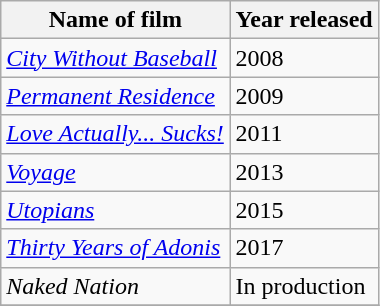<table class="wikitable" width="20%">
<tr>
<th>Name of film</th>
<th>Year released</th>
</tr>
<tr>
<td><em><a href='#'>City Without Baseball</a></em></td>
<td>2008</td>
</tr>
<tr>
<td><em><a href='#'>Permanent Residence</a></em></td>
<td>2009</td>
</tr>
<tr>
<td><em><a href='#'>Love Actually... Sucks!</a></em></td>
<td>2011</td>
</tr>
<tr>
<td><em><a href='#'>Voyage</a></em></td>
<td>2013</td>
</tr>
<tr>
<td><em><a href='#'>Utopians</a></em></td>
<td>2015</td>
</tr>
<tr>
<td><em><a href='#'>Thirty Years of Adonis</a></em></td>
<td>2017</td>
</tr>
<tr>
<td><em>Naked Nation</em></td>
<td>In production</td>
</tr>
<tr>
</tr>
</table>
